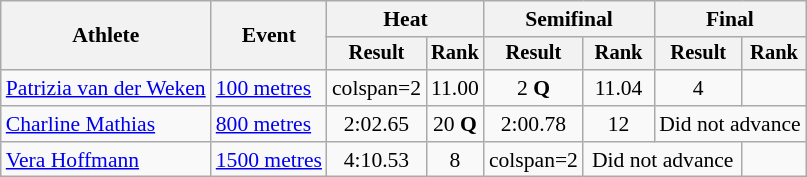<table class=wikitable style=font-size:90%>
<tr>
<th rowspan=2>Athlete</th>
<th rowspan=2>Event</th>
<th colspan=2>Heat</th>
<th colspan=2>Semifinal</th>
<th colspan=2>Final</th>
</tr>
<tr style=font-size:95%>
<th>Result</th>
<th>Rank</th>
<th>Result</th>
<th>Rank</th>
<th>Result</th>
<th>Rank</th>
</tr>
<tr align=center>
<td align=left><a href='#'>Patrizia van der Weken</a></td>
<td align=left><a href='#'>100 metres</a></td>
<td>colspan=2</td>
<td>11.00 </td>
<td>2 <strong>Q</strong></td>
<td>11.04</td>
<td>4</td>
</tr>
<tr align=center>
<td align=left><a href='#'>Charline Mathias</a></td>
<td align=left><a href='#'>800 metres</a></td>
<td>2:02.65</td>
<td>20 <strong>Q</strong></td>
<td>2:00.78 </td>
<td>12</td>
<td colspan=2>Did not advance</td>
</tr>
<tr align=center>
<td align=left><a href='#'>Vera Hoffmann</a></td>
<td align=left><a href='#'>1500 metres</a></td>
<td>4:10.53</td>
<td>8</td>
<td>colspan=2</td>
<td colspan=2>Did not advance</td>
</tr>
</table>
